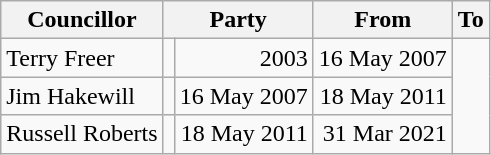<table class=wikitable>
<tr>
<th>Councillor</th>
<th colspan=2>Party</th>
<th>From</th>
<th>To</th>
</tr>
<tr>
<td>Terry Freer</td>
<td></td>
<td align=right>2003</td>
<td align=right>16 May 2007</td>
</tr>
<tr>
<td>Jim Hakewill</td>
<td></td>
<td align=right>16 May 2007</td>
<td align=right>18 May 2011</td>
</tr>
<tr>
<td>Russell Roberts</td>
<td></td>
<td align=right>18 May 2011</td>
<td align=right>31 Mar 2021</td>
</tr>
</table>
